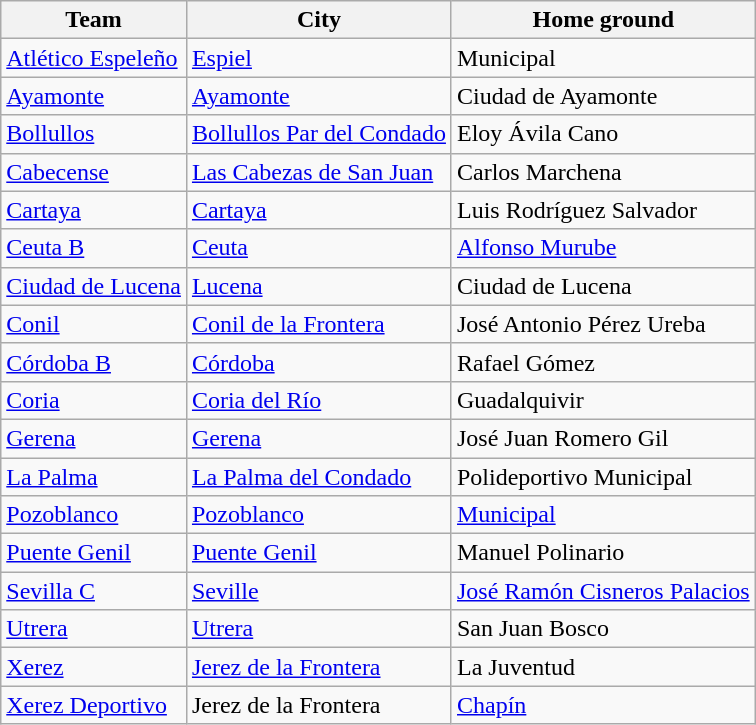<table class="wikitable sortable">
<tr>
<th>Team</th>
<th>City</th>
<th>Home ground</th>
</tr>
<tr>
<td><a href='#'>Atlético Espeleño</a></td>
<td><a href='#'>Espiel</a></td>
<td>Municipal</td>
</tr>
<tr>
<td><a href='#'>Ayamonte</a></td>
<td><a href='#'>Ayamonte</a></td>
<td>Ciudad de Ayamonte</td>
</tr>
<tr>
<td><a href='#'>Bollullos</a></td>
<td><a href='#'>Bollullos Par del Condado</a></td>
<td>Eloy Ávila Cano</td>
</tr>
<tr>
<td><a href='#'>Cabecense</a></td>
<td><a href='#'>Las Cabezas de San Juan</a></td>
<td>Carlos Marchena</td>
</tr>
<tr>
<td><a href='#'>Cartaya</a></td>
<td><a href='#'>Cartaya</a></td>
<td>Luis Rodríguez Salvador</td>
</tr>
<tr>
<td><a href='#'>Ceuta B</a></td>
<td><a href='#'>Ceuta</a></td>
<td><a href='#'>Alfonso Murube</a></td>
</tr>
<tr>
<td><a href='#'>Ciudad de Lucena</a></td>
<td><a href='#'>Lucena</a></td>
<td>Ciudad de Lucena</td>
</tr>
<tr>
<td><a href='#'>Conil</a></td>
<td><a href='#'>Conil de la Frontera</a></td>
<td>José Antonio Pérez Ureba</td>
</tr>
<tr>
<td><a href='#'>Córdoba B</a></td>
<td><a href='#'>Córdoba</a></td>
<td>Rafael Gómez</td>
</tr>
<tr>
<td><a href='#'>Coria</a></td>
<td><a href='#'>Coria del Río</a></td>
<td>Guadalquivir</td>
</tr>
<tr>
<td><a href='#'>Gerena</a></td>
<td><a href='#'>Gerena</a></td>
<td>José Juan Romero Gil</td>
</tr>
<tr>
<td><a href='#'>La Palma</a></td>
<td><a href='#'>La Palma del Condado</a></td>
<td>Polideportivo Municipal</td>
</tr>
<tr>
<td><a href='#'>Pozoblanco</a></td>
<td><a href='#'>Pozoblanco</a></td>
<td><a href='#'>Municipal</a></td>
</tr>
<tr>
<td><a href='#'>Puente Genil</a></td>
<td><a href='#'>Puente Genil</a></td>
<td>Manuel Polinario</td>
</tr>
<tr>
<td><a href='#'>Sevilla C</a></td>
<td><a href='#'>Seville</a></td>
<td><a href='#'>José Ramón Cisneros Palacios</a></td>
</tr>
<tr>
<td><a href='#'>Utrera</a></td>
<td><a href='#'>Utrera</a></td>
<td>San Juan Bosco</td>
</tr>
<tr>
<td><a href='#'>Xerez</a></td>
<td><a href='#'>Jerez de la Frontera</a></td>
<td>La Juventud</td>
</tr>
<tr>
<td><a href='#'>Xerez Deportivo</a></td>
<td>Jerez de la Frontera</td>
<td><a href='#'>Chapín</a></td>
</tr>
</table>
